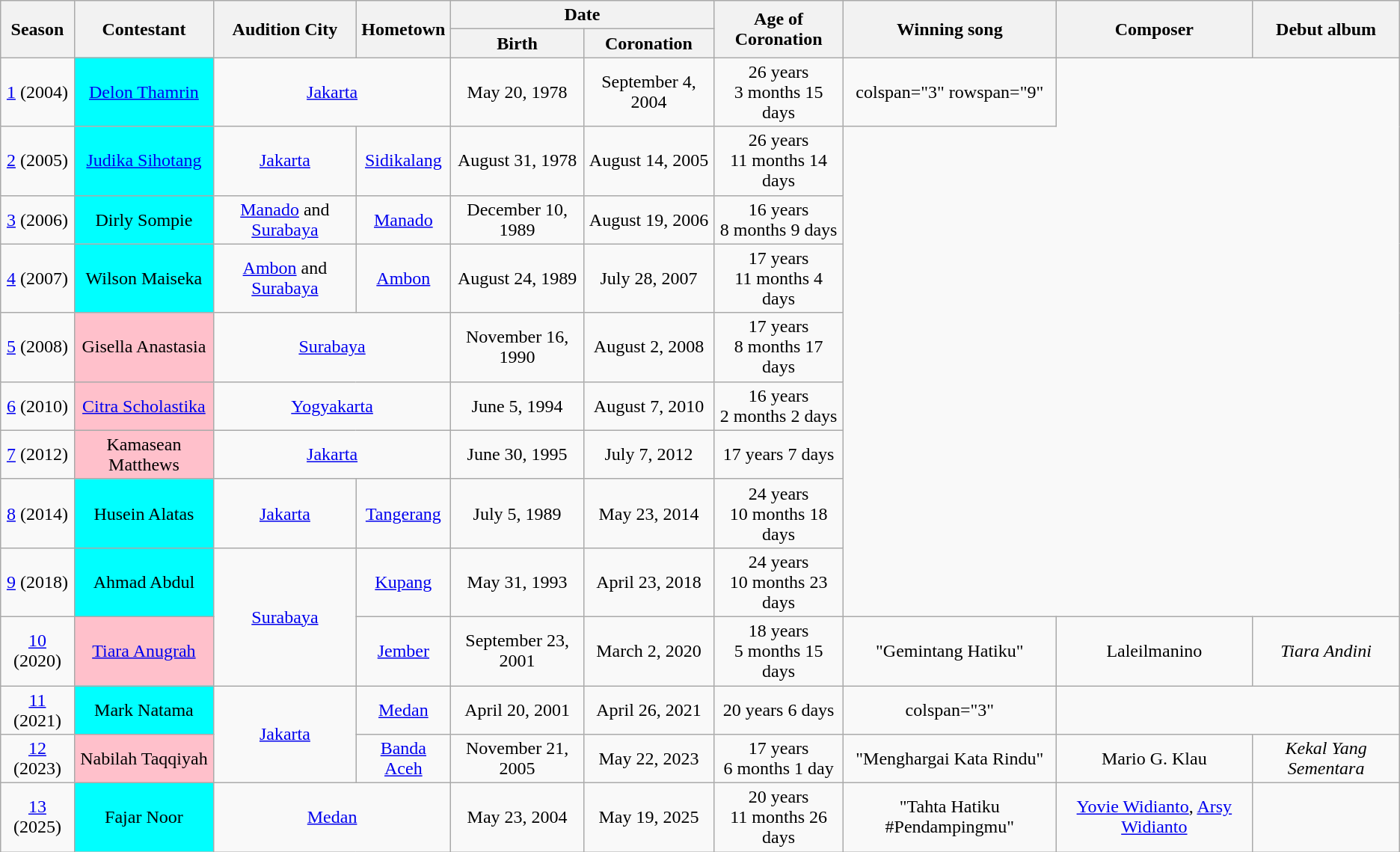<table class="wikitable sortable" style="text-align:center;">
<tr>
<th rowspan="2">Season</th>
<th class="unsortable" rowspan="2">Contestant</th>
<th class="unsortable" rowspan="2">Audition City</th>
<th class="unsortable" rowspan="2">Hometown</th>
<th colspan="2">Date</th>
<th rowspan="2">Age of<br>Coronation</th>
<th class="unsortable" rowspan="2">Winning song</th>
<th class="unsortable" rowspan="2">Composer</th>
<th class="unsortable" rowspan="2">Debut album</th>
</tr>
<tr>
<th>Birth</th>
<th class="unsortable">Coronation</th>
</tr>
<tr>
<td><a href='#'>1</a> (2004)</td>
<td style="background:cyan"><a href='#'>Delon Thamrin</a></td>
<td colspan="2"><a href='#'>Jakarta</a></td>
<td data-sort-value="19780520">May 20, 1978</td>
<td>September 4, 2004</td>
<td>26 years<br>3 months 15 days</td>
<td>colspan="3" rowspan="9" </td>
</tr>
<tr>
<td><a href='#'>2</a> (2005)</td>
<td style="background:cyan"><a href='#'>Judika Sihotang</a></td>
<td><a href='#'>Jakarta</a></td>
<td><a href='#'>Sidikalang</a></td>
<td data-sort-value="19780831">August 31, 1978</td>
<td>August 14, 2005</td>
<td>26 years<br>11 months 14 days</td>
</tr>
<tr>
<td><a href='#'>3</a> (2006)</td>
<td style="background:cyan">Dirly Sompie</td>
<td><a href='#'>Manado</a> and <a href='#'>Surabaya</a></td>
<td><a href='#'>Manado</a></td>
<td data-sort-value="19891210">December 10, 1989</td>
<td>August 19, 2006</td>
<td>16 years<br>8 months 9 days</td>
</tr>
<tr>
<td><a href='#'>4</a> (2007)</td>
<td style="background:cyan">Wilson Maiseka</td>
<td><a href='#'>Ambon</a> and <a href='#'>Surabaya</a></td>
<td><a href='#'>Ambon</a></td>
<td data-sort-value="19890824">August 24, 1989</td>
<td>July 28, 2007</td>
<td>17 years<br>11 months 4 days</td>
</tr>
<tr>
<td><a href='#'>5</a> (2008)</td>
<td style="background:pink">Gisella Anastasia</td>
<td colspan="2"><a href='#'>Surabaya</a></td>
<td data-sort-value="19901116">November 16, 1990</td>
<td>August 2, 2008</td>
<td>17 years<br>8 months 17 days</td>
</tr>
<tr>
<td><a href='#'>6</a> (2010)</td>
<td style="background:pink"><a href='#'>Citra Scholastika</a></td>
<td colspan="2"><a href='#'>Yogyakarta</a></td>
<td data-sort-value="19940605">June 5, 1994</td>
<td>August 7, 2010</td>
<td>16 years<br>2 months 2 days</td>
</tr>
<tr>
<td><a href='#'>7</a> (2012)</td>
<td style="background:pink">Kamasean Matthews</td>
<td colspan="2"><a href='#'>Jakarta</a></td>
<td data-sort-value="19950630">June 30, 1995</td>
<td>July 7, 2012</td>
<td>17 years 7 days</td>
</tr>
<tr>
<td><a href='#'>8</a> (2014)</td>
<td style="background:cyan">Husein Alatas</td>
<td><a href='#'>Jakarta</a></td>
<td><a href='#'>Tangerang</a></td>
<td data-sort-value="19890705">July 5, 1989</td>
<td>May 23, 2014</td>
<td>24 years<br>10 months 18 days</td>
</tr>
<tr>
<td><a href='#'>9</a> (2018)</td>
<td style="background:cyan">Ahmad Abdul</td>
<td rowspan="2"><a href='#'>Surabaya</a></td>
<td><a href='#'>Kupang</a></td>
<td data-sort-value="19930531">May 31, 1993</td>
<td>April 23, 2018</td>
<td>24 years<br>10 months 23 days</td>
</tr>
<tr>
<td><a href='#'>10</a> (2020)</td>
<td style="background:pink"><a href='#'>Tiara Anugrah</a></td>
<td><a href='#'>Jember</a></td>
<td data-sort-value="20010923">September 23, 2001</td>
<td>March 2, 2020</td>
<td>18 years<br>5 months 15 days</td>
<td>"Gemintang Hatiku"<br></td>
<td>Laleilmanino</td>
<td><em>Tiara Andini</em></td>
</tr>
<tr>
<td><a href='#'>11</a> (2021)</td>
<td style="background:cyan">Mark Natama</td>
<td rowspan="2"><a href='#'>Jakarta</a></td>
<td><a href='#'>Medan</a></td>
<td data-sort-value="20010420">April 20, 2001</td>
<td>April 26, 2021</td>
<td>20 years 6 days</td>
<td>colspan="3" </td>
</tr>
<tr>
<td><a href='#'>12</a> (2023)</td>
<td style="background:pink">Nabilah Taqqiyah</td>
<td><a href='#'>Banda Aceh</a></td>
<td data-sort-value="20051121">November 21, 2005</td>
<td>May 22, 2023</td>
<td>17 years<br>6 months 1 day</td>
<td>"Menghargai Kata Rindu"<br></td>
<td>Mario G. Klau</td>
<td><em>Kekal Yang Sementara</em></td>
</tr>
<tr>
<td><a href='#'>13</a> (2025)</td>
<td style="background:cyan">Fajar Noor</td>
<td colspan="2"><a href='#'>Medan</a></td>
<td data-sort-value="20040523">May 23, 2004</td>
<td>May 19, 2025</td>
<td>20 years<br>11 months 26 days</td>
<td>"Tahta Hatiku #Pendampingmu"<br></td>
<td><a href='#'>Yovie Widianto</a>, <a href='#'>Arsy Widianto</a></td>
<td></td>
</tr>
</table>
